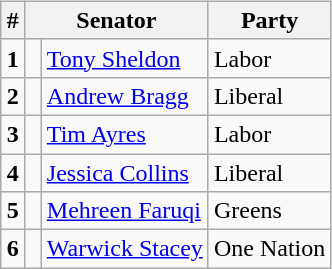<table style="width:100%;">
<tr style=vertical-align:top>
<td><br>






















</td>
<td align=right><br><table class="wikitable">
<tr>
<th>#</th>
<th colspan="2">Senator</th>
<th>Party</th>
</tr>
<tr>
<td><strong>1</strong></td>
<td> </td>
<td><a href='#'>Tony Sheldon</a></td>
<td>Labor</td>
</tr>
<tr>
<td><strong>2</strong></td>
<td> </td>
<td><a href='#'>Andrew Bragg</a></td>
<td>Liberal</td>
</tr>
<tr>
<td><strong>3</strong></td>
<td> </td>
<td><a href='#'>Tim Ayres</a></td>
<td>Labor</td>
</tr>
<tr>
<td><strong>4</strong></td>
<td> </td>
<td><a href='#'>Jessica Collins</a></td>
<td>Liberal</td>
</tr>
<tr>
<td><strong>5</strong></td>
<td> </td>
<td><a href='#'>Mehreen Faruqi</a></td>
<td>Greens</td>
</tr>
<tr>
<td><strong>6</strong></td>
<td> </td>
<td><a href='#'>Warwick Stacey</a></td>
<td>One Nation</td>
</tr>
</table>
</td>
</tr>
</table>
